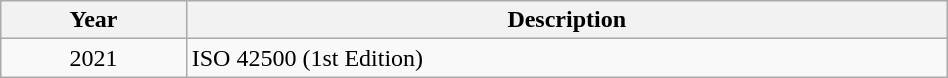<table class = "wikitable" font-size = 95%; width = 50%; background-color = transparent>
<tr>
<th>Year</th>
<th>Description</th>
</tr>
<tr>
<td align = "center">2021</td>
<td>ISO 42500 (1st Edition)</td>
</tr>
</table>
